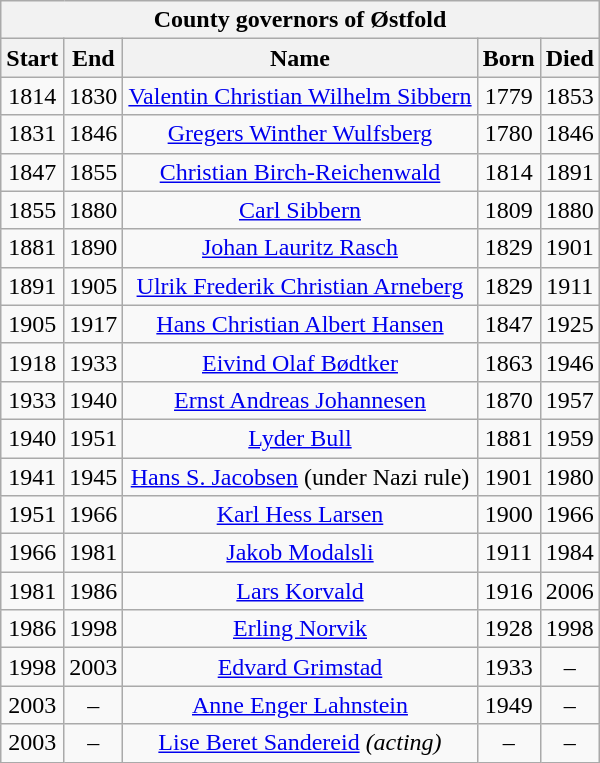<table class="wikitable" style="text-align:center">
<tr>
<th colspan="5">County governors of Østfold </th>
</tr>
<tr>
<th>Start</th>
<th>End</th>
<th>Name</th>
<th>Born</th>
<th>Died</th>
</tr>
<tr>
<td>1814</td>
<td>1830</td>
<td><a href='#'>Valentin Christian Wilhelm Sibbern</a></td>
<td>1779</td>
<td>1853</td>
</tr>
<tr>
<td>1831</td>
<td>1846</td>
<td><a href='#'>Gregers Winther Wulfsberg</a></td>
<td>1780</td>
<td>1846</td>
</tr>
<tr>
<td>1847</td>
<td>1855</td>
<td><a href='#'>Christian Birch-Reichenwald</a></td>
<td>1814</td>
<td>1891</td>
</tr>
<tr>
<td>1855</td>
<td>1880</td>
<td><a href='#'>Carl Sibbern</a></td>
<td>1809</td>
<td>1880</td>
</tr>
<tr>
<td>1881</td>
<td>1890</td>
<td><a href='#'>Johan Lauritz Rasch</a></td>
<td>1829</td>
<td>1901</td>
</tr>
<tr>
<td>1891</td>
<td>1905</td>
<td><a href='#'>Ulrik Frederik Christian Arneberg</a></td>
<td>1829</td>
<td>1911</td>
</tr>
<tr>
<td>1905</td>
<td>1917</td>
<td><a href='#'>Hans Christian Albert Hansen</a></td>
<td>1847</td>
<td>1925</td>
</tr>
<tr>
<td>1918</td>
<td>1933</td>
<td><a href='#'>Eivind Olaf Bødtker</a></td>
<td>1863</td>
<td>1946</td>
</tr>
<tr>
<td>1933</td>
<td>1940</td>
<td><a href='#'>Ernst Andreas Johannesen</a></td>
<td>1870</td>
<td>1957</td>
</tr>
<tr>
<td>1940</td>
<td>1951</td>
<td><a href='#'>Lyder Bull</a></td>
<td>1881</td>
<td>1959</td>
</tr>
<tr>
<td>1941</td>
<td>1945</td>
<td><a href='#'>Hans S. Jacobsen</a> (under Nazi rule)</td>
<td>1901</td>
<td>1980</td>
</tr>
<tr>
<td>1951</td>
<td>1966</td>
<td><a href='#'>Karl Hess Larsen</a></td>
<td>1900</td>
<td>1966</td>
</tr>
<tr>
<td>1966</td>
<td>1981</td>
<td><a href='#'>Jakob Modalsli</a></td>
<td>1911</td>
<td>1984</td>
</tr>
<tr>
<td>1981</td>
<td>1986</td>
<td><a href='#'>Lars Korvald</a></td>
<td>1916</td>
<td>2006</td>
</tr>
<tr>
<td>1986</td>
<td>1998</td>
<td><a href='#'>Erling Norvik</a></td>
<td>1928</td>
<td>1998</td>
</tr>
<tr>
<td>1998</td>
<td>2003</td>
<td><a href='#'>Edvard Grimstad</a></td>
<td>1933</td>
<td>–</td>
</tr>
<tr>
<td>2003</td>
<td>–</td>
<td><a href='#'>Anne Enger Lahnstein</a></td>
<td>1949</td>
<td>–</td>
</tr>
<tr>
<td>2003</td>
<td>–</td>
<td><a href='#'>Lise Beret Sandereid</a> <em>(acting)</em></td>
<td>–</td>
<td>–</td>
</tr>
</table>
